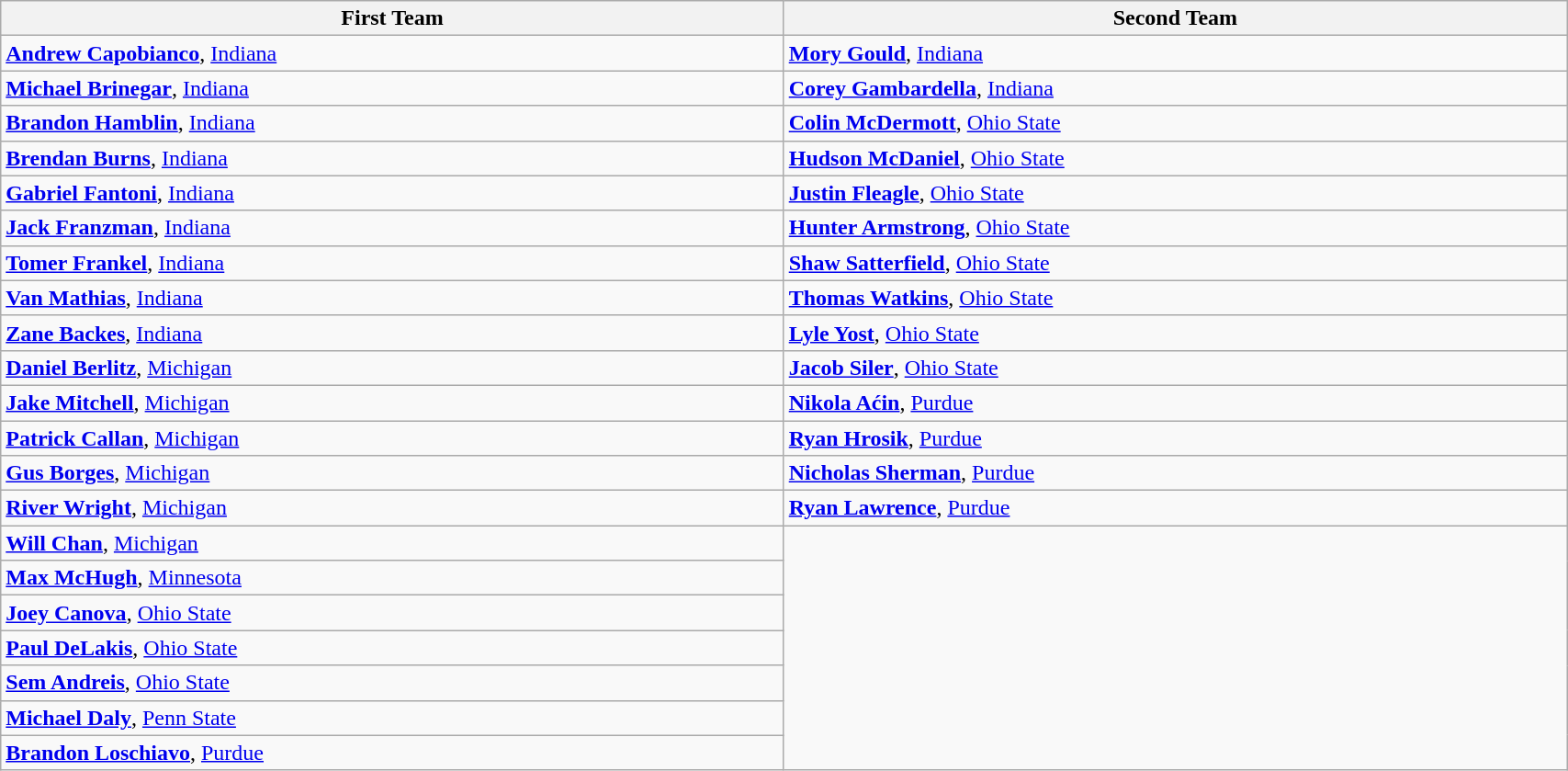<table class="wikitable" style="width:90%;">
<tr>
<th style="width:50%;">First Team</th>
<th style="width:50%;">Second Team</th>
</tr>
<tr>
<td><strong><a href='#'>Andrew Capobianco</a></strong>, <a href='#'>Indiana</a></td>
<td><strong><a href='#'>Mory Gould</a></strong>, <a href='#'>Indiana</a></td>
</tr>
<tr>
<td><strong><a href='#'>Michael Brinegar</a></strong>, <a href='#'>Indiana</a></td>
<td><strong><a href='#'>Corey Gambardella</a></strong>, <a href='#'>Indiana</a></td>
</tr>
<tr>
<td><strong><a href='#'>Brandon Hamblin</a></strong>, <a href='#'>Indiana</a></td>
<td><strong><a href='#'>Colin McDermott</a></strong>, <a href='#'>Ohio State</a></td>
</tr>
<tr>
<td><strong><a href='#'> Brendan Burns</a></strong>, <a href='#'>Indiana</a></td>
<td><strong><a href='#'>Hudson McDaniel</a></strong>, <a href='#'>Ohio State</a></td>
</tr>
<tr>
<td><strong><a href='#'>Gabriel Fantoni</a></strong>, <a href='#'>Indiana</a></td>
<td><strong><a href='#'>Justin Fleagle</a></strong>, <a href='#'>Ohio State</a></td>
</tr>
<tr>
<td><strong><a href='#'>Jack Franzman</a></strong>, <a href='#'>Indiana</a></td>
<td><strong><a href='#'>Hunter Armstrong</a></strong>, <a href='#'>Ohio State</a></td>
</tr>
<tr>
<td><strong><a href='#'>Tomer Frankel</a></strong>, <a href='#'>Indiana</a></td>
<td><strong><a href='#'>Shaw Satterfield</a></strong>, <a href='#'>Ohio State</a></td>
</tr>
<tr>
<td><strong><a href='#'>Van Mathias</a></strong>, <a href='#'>Indiana</a></td>
<td><strong><a href='#'> Thomas Watkins</a></strong>, <a href='#'>Ohio State</a></td>
</tr>
<tr>
<td><strong><a href='#'>Zane Backes</a></strong>, <a href='#'>Indiana</a></td>
<td><strong><a href='#'> Lyle Yost</a></strong>, <a href='#'>Ohio State</a></td>
</tr>
<tr>
<td><strong><a href='#'>Daniel Berlitz</a></strong>, <a href='#'>Michigan</a></td>
<td><strong><a href='#'>Jacob Siler</a></strong>, <a href='#'>Ohio State</a></td>
</tr>
<tr>
<td><strong><a href='#'>Jake Mitchell</a></strong>, <a href='#'>Michigan</a></td>
<td><strong><a href='#'>Nikola Aćin</a></strong>, <a href='#'>Purdue</a></td>
</tr>
<tr>
<td><strong><a href='#'>Patrick Callan</a></strong>, <a href='#'>Michigan</a></td>
<td><strong><a href='#'>Ryan Hrosik</a></strong>, <a href='#'>Purdue</a></td>
</tr>
<tr>
<td><strong><a href='#'> Gus Borges</a></strong>, <a href='#'>Michigan</a></td>
<td><strong><a href='#'>Nicholas Sherman</a></strong>, <a href='#'>Purdue</a></td>
</tr>
<tr>
<td><strong><a href='#'>River Wright</a></strong>, <a href='#'>Michigan</a></td>
<td><strong><a href='#'>Ryan Lawrence</a></strong>, <a href='#'>Purdue</a></td>
</tr>
<tr>
<td><strong><a href='#'>Will Chan</a></strong>, <a href='#'>Michigan</a></td>
</tr>
<tr>
<td><strong><a href='#'>Max McHugh</a></strong>, <a href='#'>Minnesota</a></td>
</tr>
<tr>
<td><strong><a href='#'>Joey Canova</a></strong>, <a href='#'>Ohio State</a></td>
</tr>
<tr>
<td><strong><a href='#'>Paul DeLakis</a></strong>, <a href='#'>Ohio State</a></td>
</tr>
<tr>
<td><strong><a href='#'>Sem Andreis</a></strong>, <a href='#'>Ohio State</a></td>
</tr>
<tr>
<td><strong><a href='#'> Michael Daly</a></strong>, <a href='#'>Penn State</a></td>
</tr>
<tr>
<td><strong><a href='#'>Brandon Loschiavo</a></strong>, <a href='#'>Purdue</a></td>
</tr>
</table>
